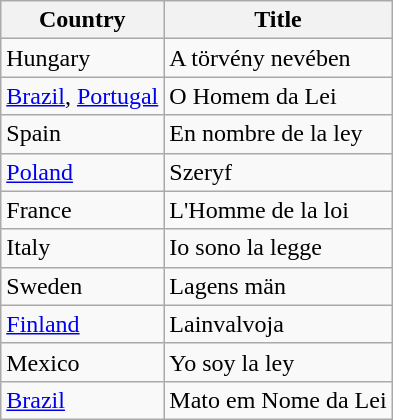<table class="wikitable">
<tr>
<th>Country</th>
<th>Title</th>
</tr>
<tr>
<td>Hungary</td>
<td>A törvény nevében</td>
</tr>
<tr>
<td><a href='#'>Brazil</a>, <a href='#'>Portugal</a></td>
<td>O Homem da Lei</td>
</tr>
<tr>
<td>Spain</td>
<td>En nombre de la ley</td>
</tr>
<tr>
<td><a href='#'>Poland</a></td>
<td>Szeryf</td>
</tr>
<tr>
<td>France</td>
<td>L'Homme de la loi</td>
</tr>
<tr>
<td>Italy</td>
<td>Io sono la legge</td>
</tr>
<tr>
<td>Sweden</td>
<td>Lagens män</td>
</tr>
<tr>
<td><a href='#'>Finland</a></td>
<td>Lainvalvoja</td>
</tr>
<tr>
<td>Mexico</td>
<td>Yo soy la ley</td>
</tr>
<tr>
<td><a href='#'>Brazil</a></td>
<td>Mato em Nome da Lei</td>
</tr>
</table>
